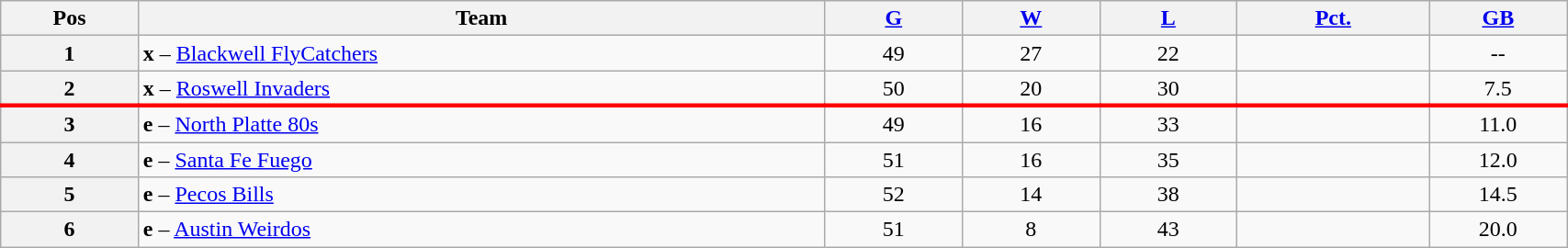<table class="wikitable plainrowheaders" width="90%" style="text-align:center;">
<tr>
<th scope="col" width="5%">Pos</th>
<th scope="col" width="25%">Team</th>
<th scope="col" width="5%"><a href='#'>G</a></th>
<th scope="col" width="5%"><a href='#'>W</a></th>
<th scope="col" width="5%"><a href='#'>L</a></th>
<th scope="col" width="7%"><a href='#'>Pct.</a></th>
<th scope="col" width="5%"><a href='#'>GB</a></th>
</tr>
<tr>
<th>1</th>
<td style="text-align:left;"><strong>x</strong> – <a href='#'>Blackwell FlyCatchers</a></td>
<td>49</td>
<td>27</td>
<td>22</td>
<td></td>
<td>--</td>
</tr>
<tr>
<th>2</th>
<td style="text-align:left;"><strong>x</strong> – <a href='#'>Roswell Invaders</a></td>
<td>50</td>
<td>20</td>
<td>30</td>
<td></td>
<td>7.5</td>
</tr>
<tr>
</tr>
<tr |- style="border-top:3px solid red;">
<th>3</th>
<td style="text-align:left;"><strong>e</strong> – <a href='#'>North Platte 80s</a></td>
<td>49</td>
<td>16</td>
<td>33</td>
<td></td>
<td>11.0</td>
</tr>
<tr>
<th>4</th>
<td style="text-align:left;"><strong>e</strong> – <a href='#'>Santa Fe Fuego</a></td>
<td>51</td>
<td>16</td>
<td>35</td>
<td></td>
<td>12.0</td>
</tr>
<tr>
<th>5</th>
<td style="text-align:left;"><strong>e</strong> – <a href='#'>Pecos Bills</a></td>
<td>52</td>
<td>14</td>
<td>38</td>
<td></td>
<td>14.5</td>
</tr>
<tr>
<th>6</th>
<td style="text-align:left;"><strong>e</strong> – <a href='#'>Austin Weirdos</a></td>
<td>51</td>
<td>8</td>
<td>43</td>
<td></td>
<td>20.0</td>
</tr>
</table>
